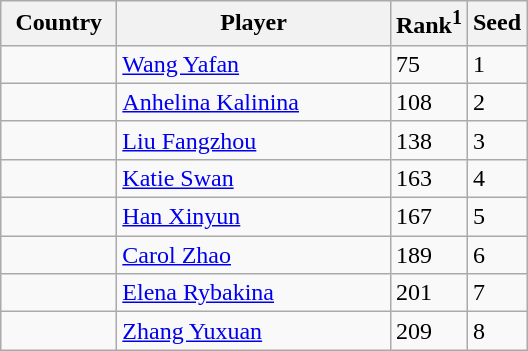<table class="sortable wikitable">
<tr>
<th width="70">Country</th>
<th width="175">Player</th>
<th>Rank<sup>1</sup></th>
<th>Seed</th>
</tr>
<tr>
<td></td>
<td><a href='#'>Wang Yafan</a></td>
<td>75</td>
<td>1</td>
</tr>
<tr>
<td></td>
<td><a href='#'>Anhelina Kalinina</a></td>
<td>108</td>
<td>2</td>
</tr>
<tr>
<td></td>
<td><a href='#'>Liu Fangzhou</a></td>
<td>138</td>
<td>3</td>
</tr>
<tr>
<td></td>
<td><a href='#'>Katie Swan</a></td>
<td>163</td>
<td>4</td>
</tr>
<tr>
<td></td>
<td><a href='#'>Han Xinyun</a></td>
<td>167</td>
<td>5</td>
</tr>
<tr>
<td></td>
<td><a href='#'>Carol Zhao</a></td>
<td>189</td>
<td>6</td>
</tr>
<tr>
<td></td>
<td><a href='#'>Elena Rybakina</a></td>
<td>201</td>
<td>7</td>
</tr>
<tr>
<td></td>
<td><a href='#'>Zhang Yuxuan</a></td>
<td>209</td>
<td>8</td>
</tr>
</table>
